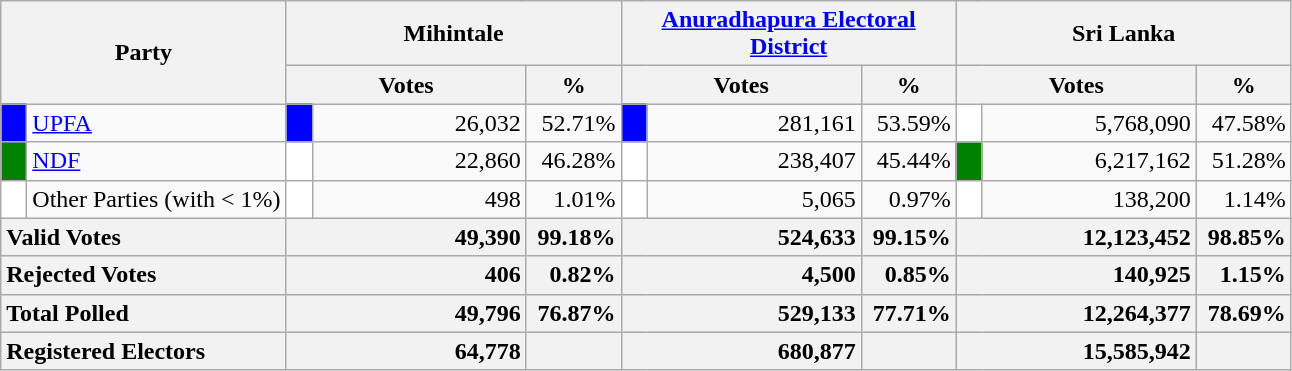<table class="wikitable">
<tr>
<th colspan="2" width="144px"rowspan="2">Party</th>
<th colspan="3" width="216px">Mihintale</th>
<th colspan="3" width="216px"><a href='#'>Anuradhapura Electoral District</a></th>
<th colspan="3" width="216px">Sri Lanka</th>
</tr>
<tr>
<th colspan="2" width="144px">Votes</th>
<th>%</th>
<th colspan="2" width="144px">Votes</th>
<th>%</th>
<th colspan="2" width="144px">Votes</th>
<th>%</th>
</tr>
<tr>
<td style="background-color:blue;" width="10px"></td>
<td style="text-align:left;"><a href='#'>UPFA</a></td>
<td style="background-color:blue;" width="10px"></td>
<td style="text-align:right;">26,032</td>
<td style="text-align:right;">52.71%</td>
<td style="background-color:blue;" width="10px"></td>
<td style="text-align:right;">281,161</td>
<td style="text-align:right;">53.59%</td>
<td style="background-color:white;" width="10px"></td>
<td style="text-align:right;">5,768,090</td>
<td style="text-align:right;">47.58%</td>
</tr>
<tr>
<td style="background-color:green;" width="10px"></td>
<td style="text-align:left;"><a href='#'>NDF</a></td>
<td style="background-color:white;" width="10px"></td>
<td style="text-align:right;">22,860</td>
<td style="text-align:right;">46.28%</td>
<td style="background-color:white;" width="10px"></td>
<td style="text-align:right;">238,407</td>
<td style="text-align:right;">45.44%</td>
<td style="background-color:green;" width="10px"></td>
<td style="text-align:right;">6,217,162</td>
<td style="text-align:right;">51.28%</td>
</tr>
<tr>
<td style="background-color:white;" width="10px"></td>
<td style="text-align:left;">Other Parties (with < 1%)</td>
<td style="background-color:white;" width="10px"></td>
<td style="text-align:right;">498</td>
<td style="text-align:right;">1.01%</td>
<td style="background-color:white;" width="10px"></td>
<td style="text-align:right;">5,065</td>
<td style="text-align:right;">0.97%</td>
<td style="background-color:white;" width="10px"></td>
<td style="text-align:right;">138,200</td>
<td style="text-align:right;">1.14%</td>
</tr>
<tr>
<th colspan="2" width="144px"style="text-align:left;">Valid Votes</th>
<th style="text-align:right;"colspan="2" width="144px">49,390</th>
<th style="text-align:right;">99.18%</th>
<th style="text-align:right;"colspan="2" width="144px">524,633</th>
<th style="text-align:right;">99.15%</th>
<th style="text-align:right;"colspan="2" width="144px">12,123,452</th>
<th style="text-align:right;">98.85%</th>
</tr>
<tr>
<th colspan="2" width="144px"style="text-align:left;">Rejected Votes</th>
<th style="text-align:right;"colspan="2" width="144px">406</th>
<th style="text-align:right;">0.82%</th>
<th style="text-align:right;"colspan="2" width="144px">4,500</th>
<th style="text-align:right;">0.85%</th>
<th style="text-align:right;"colspan="2" width="144px">140,925</th>
<th style="text-align:right;">1.15%</th>
</tr>
<tr>
<th colspan="2" width="144px"style="text-align:left;">Total Polled</th>
<th style="text-align:right;"colspan="2" width="144px">49,796</th>
<th style="text-align:right;">76.87%</th>
<th style="text-align:right;"colspan="2" width="144px">529,133</th>
<th style="text-align:right;">77.71%</th>
<th style="text-align:right;"colspan="2" width="144px">12,264,377</th>
<th style="text-align:right;">78.69%</th>
</tr>
<tr>
<th colspan="2" width="144px"style="text-align:left;">Registered Electors</th>
<th style="text-align:right;"colspan="2" width="144px">64,778</th>
<th></th>
<th style="text-align:right;"colspan="2" width="144px">680,877</th>
<th></th>
<th style="text-align:right;"colspan="2" width="144px">15,585,942</th>
<th></th>
</tr>
</table>
